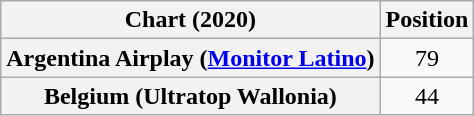<table class="wikitable plainrowheaders sortable" style="text-align:center">
<tr>
<th scope="col">Chart (2020)</th>
<th scope="col">Position</th>
</tr>
<tr>
<th scope="row">Argentina Airplay (<a href='#'>Monitor Latino</a>)</th>
<td>79</td>
</tr>
<tr>
<th scope="row">Belgium (Ultratop Wallonia)</th>
<td>44</td>
</tr>
</table>
